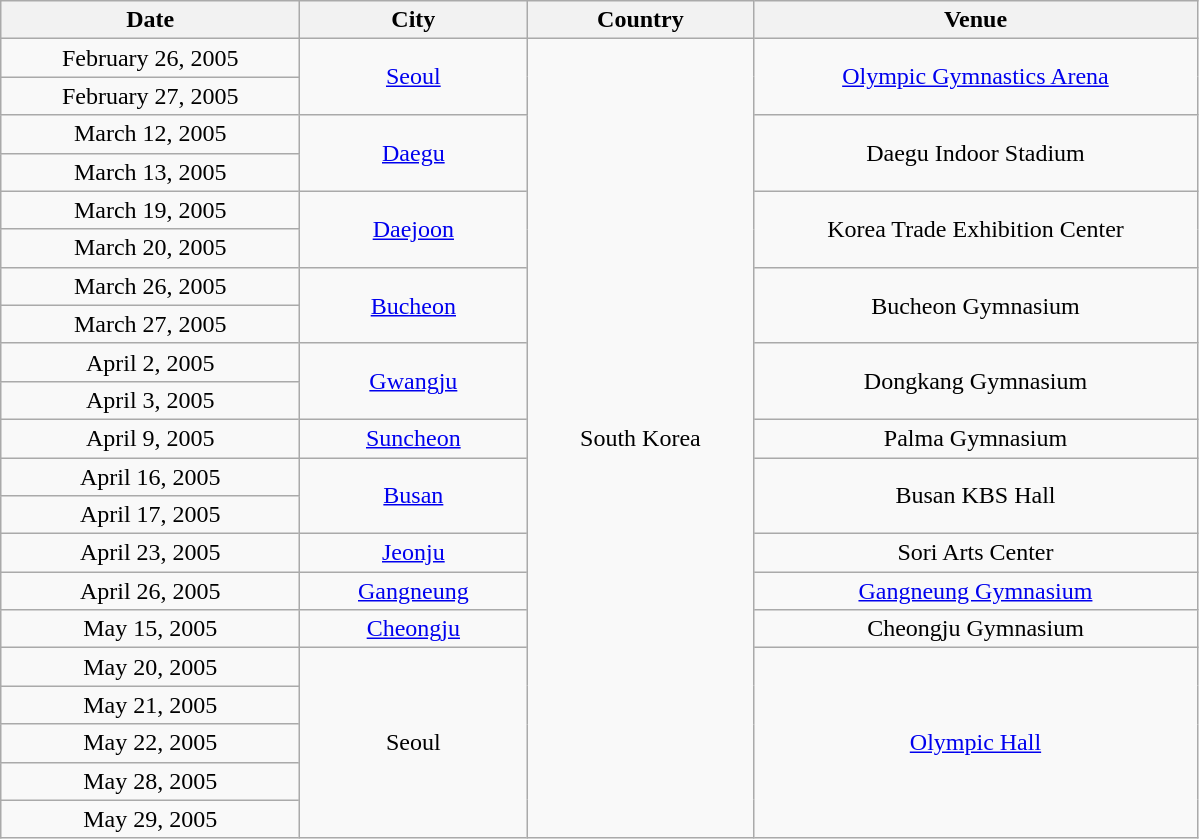<table class="wikitable" style="text-align:center;">
<tr>
<th scope="col" style="width:12em;">Date</th>
<th scope="col" style="width:9em;">City</th>
<th scope="col" style="width:9em;">Country</th>
<th scope="col" style="width:18em;">Venue</th>
</tr>
<tr>
<td>February 26, 2005</td>
<td rowspan="2"><a href='#'>Seoul</a></td>
<td rowspan="21">South Korea</td>
<td rowspan="2"><a href='#'>Olympic Gymnastics Arena</a></td>
</tr>
<tr>
<td>February 27, 2005</td>
</tr>
<tr>
<td>March 12, 2005</td>
<td rowspan="2"><a href='#'>Daegu</a></td>
<td rowspan="2">Daegu Indoor Stadium</td>
</tr>
<tr>
<td>March 13, 2005</td>
</tr>
<tr>
<td>March 19, 2005</td>
<td rowspan="2"><a href='#'>Daejoon</a></td>
<td rowspan="2">Korea Trade Exhibition Center</td>
</tr>
<tr>
<td>March 20, 2005</td>
</tr>
<tr>
<td>March 26, 2005</td>
<td rowspan="2"><a href='#'>Bucheon</a></td>
<td rowspan="2">Bucheon Gymnasium</td>
</tr>
<tr>
<td>March 27, 2005</td>
</tr>
<tr>
<td>April 2, 2005</td>
<td rowspan="2"><a href='#'>Gwangju</a></td>
<td rowspan="2">Dongkang Gymnasium</td>
</tr>
<tr>
<td>April 3, 2005</td>
</tr>
<tr>
<td>April 9, 2005</td>
<td><a href='#'>Suncheon</a></td>
<td>Palma Gymnasium</td>
</tr>
<tr>
<td>April 16, 2005</td>
<td rowspan="2"><a href='#'>Busan</a></td>
<td rowspan="2">Busan KBS Hall</td>
</tr>
<tr>
<td>April 17, 2005</td>
</tr>
<tr>
<td>April 23, 2005</td>
<td><a href='#'>Jeonju</a></td>
<td>Sori Arts Center</td>
</tr>
<tr>
<td>April 26, 2005</td>
<td><a href='#'>Gangneung</a></td>
<td><a href='#'>Gangneung Gymnasium</a></td>
</tr>
<tr>
<td>May 15, 2005</td>
<td><a href='#'>Cheongju</a></td>
<td>Cheongju Gymnasium</td>
</tr>
<tr>
<td>May 20, 2005</td>
<td rowspan="5">Seoul</td>
<td rowspan="5"><a href='#'>Olympic Hall</a></td>
</tr>
<tr>
<td>May 21, 2005</td>
</tr>
<tr>
<td>May 22, 2005</td>
</tr>
<tr>
<td>May 28, 2005</td>
</tr>
<tr>
<td>May 29, 2005</td>
</tr>
</table>
